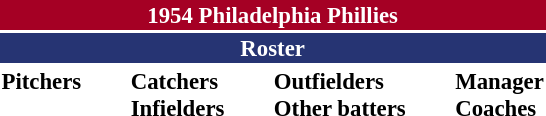<table class="toccolours" style="font-size: 95%;">
<tr>
<th colspan="10" style="background:#a50024; color:white; text-align:center;">1954 Philadelphia Phillies</th>
</tr>
<tr>
<td colspan="10" style="background:#263473; color:white; text-align:center;"><strong>Roster</strong></td>
</tr>
<tr>
<td valign="top"><strong>Pitchers</strong><br>










</td>
<td style="width:25px;"></td>
<td valign="top"><strong>Catchers</strong><br>


<strong>Infielders</strong>







</td>
<td style="width:25px;"></td>
<td valign="top"><strong>Outfielders</strong><br>





<strong>Other batters</strong>

</td>
<td style="width:25px;"></td>
<td valign="top"><strong>Manager</strong><br>

<strong>Coaches</strong>




</td>
</tr>
</table>
